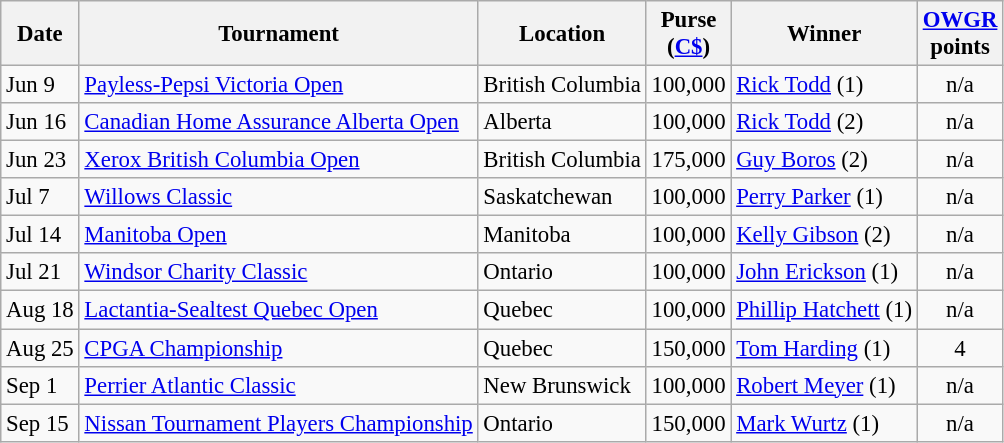<table class="wikitable" style="font-size:95%">
<tr>
<th>Date</th>
<th>Tournament</th>
<th>Location</th>
<th>Purse<br>(<a href='#'>C$</a>)</th>
<th>Winner</th>
<th><a href='#'>OWGR</a><br>points</th>
</tr>
<tr>
<td>Jun 9</td>
<td><a href='#'>Payless-Pepsi Victoria Open</a></td>
<td>British Columbia</td>
<td align=right>100,000</td>
<td> <a href='#'>Rick Todd</a> (1)</td>
<td align=center>n/a</td>
</tr>
<tr>
<td>Jun 16</td>
<td><a href='#'>Canadian Home Assurance Alberta Open</a></td>
<td>Alberta</td>
<td align=right>100,000</td>
<td> <a href='#'>Rick Todd</a> (2)</td>
<td align=center>n/a</td>
</tr>
<tr>
<td>Jun 23</td>
<td><a href='#'>Xerox British Columbia Open</a></td>
<td>British Columbia</td>
<td align=right>175,000</td>
<td> <a href='#'>Guy Boros</a> (2)</td>
<td align=center>n/a</td>
</tr>
<tr>
<td>Jul 7</td>
<td><a href='#'>Willows Classic</a></td>
<td>Saskatchewan</td>
<td align=right>100,000</td>
<td> <a href='#'>Perry Parker</a> (1)</td>
<td align=center>n/a</td>
</tr>
<tr>
<td>Jul 14</td>
<td><a href='#'>Manitoba Open</a></td>
<td>Manitoba</td>
<td align=right>100,000</td>
<td> <a href='#'>Kelly Gibson</a> (2)</td>
<td align=center>n/a</td>
</tr>
<tr>
<td>Jul 21</td>
<td><a href='#'>Windsor Charity Classic</a></td>
<td>Ontario</td>
<td align=right>100,000</td>
<td> <a href='#'>John Erickson</a> (1)</td>
<td align=center>n/a</td>
</tr>
<tr>
<td>Aug 18</td>
<td><a href='#'>Lactantia-Sealtest Quebec Open</a></td>
<td>Quebec</td>
<td align=right>100,000</td>
<td> <a href='#'>Phillip Hatchett</a> (1)</td>
<td align=center>n/a</td>
</tr>
<tr>
<td>Aug 25</td>
<td><a href='#'>CPGA Championship</a></td>
<td>Quebec</td>
<td align=right>150,000</td>
<td> <a href='#'>Tom Harding</a> (1)</td>
<td align=center>4</td>
</tr>
<tr>
<td>Sep 1</td>
<td><a href='#'>Perrier Atlantic Classic</a></td>
<td>New Brunswick</td>
<td align=right>100,000</td>
<td> <a href='#'>Robert Meyer</a> (1)</td>
<td align=center>n/a</td>
</tr>
<tr>
<td>Sep 15</td>
<td><a href='#'>Nissan Tournament Players Championship</a></td>
<td>Ontario</td>
<td align=right>150,000</td>
<td> <a href='#'>Mark Wurtz</a> (1)</td>
<td align=center>n/a</td>
</tr>
</table>
